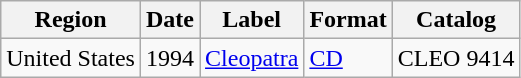<table class="wikitable">
<tr>
<th>Region</th>
<th>Date</th>
<th>Label</th>
<th>Format</th>
<th>Catalog</th>
</tr>
<tr>
<td>United States</td>
<td>1994</td>
<td><a href='#'>Cleopatra</a></td>
<td><a href='#'>CD</a></td>
<td>CLEO 9414</td>
</tr>
</table>
